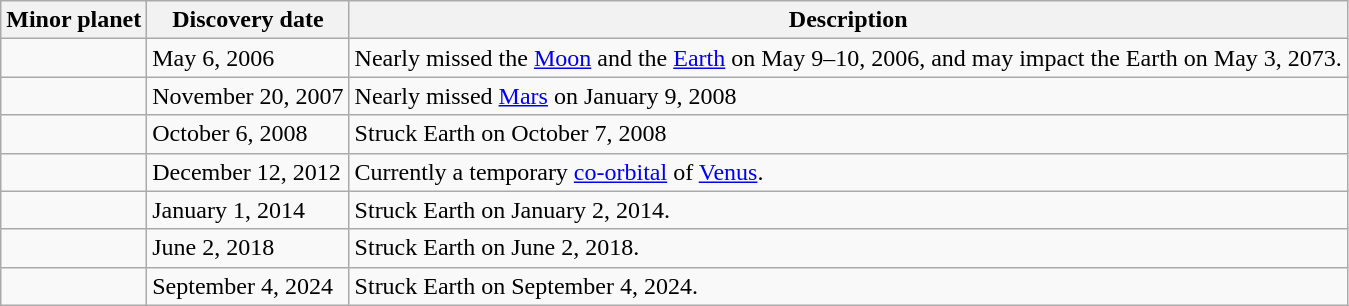<table class="wikitable">
<tr>
<th>Minor planet</th>
<th>Discovery date</th>
<th>Description</th>
</tr>
<tr>
<td></td>
<td>May 6, 2006</td>
<td>Nearly missed the <a href='#'>Moon</a> and the <a href='#'>Earth</a> on May 9–10, 2006, and may impact the Earth on May 3, 2073.</td>
</tr>
<tr>
<td></td>
<td>November 20, 2007</td>
<td>Nearly missed <a href='#'>Mars</a> on January 9, 2008 </td>
</tr>
<tr>
<td></td>
<td>October 6, 2008</td>
<td>Struck Earth on October 7, 2008 </td>
</tr>
<tr>
<td></td>
<td>December 12, 2012</td>
<td>Currently a temporary <a href='#'>co-orbital</a> of <a href='#'>Venus</a>.</td>
</tr>
<tr>
<td></td>
<td>January 1, 2014</td>
<td>Struck Earth on January 2, 2014.</td>
</tr>
<tr>
<td></td>
<td>June 2, 2018</td>
<td>Struck Earth on June 2, 2018.</td>
</tr>
<tr>
<td></td>
<td>September 4, 2024</td>
<td>Struck Earth on September 4, 2024.</td>
</tr>
</table>
